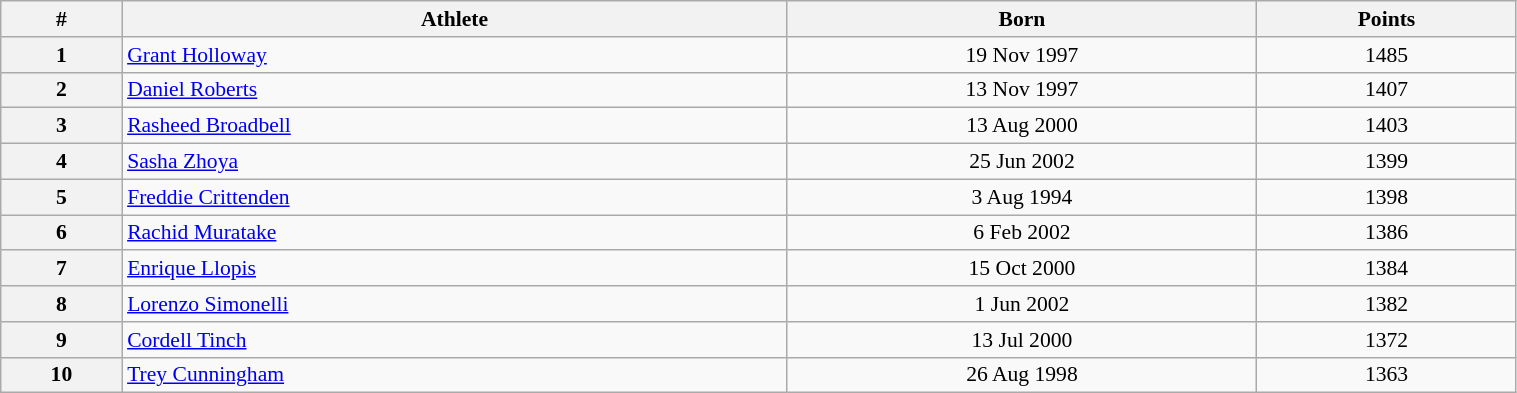<table class="wikitable" width=80% style="font-size:90%; text-align:center;">
<tr>
<th>#</th>
<th>Athlete</th>
<th>Born</th>
<th>Points</th>
</tr>
<tr>
<th>1</th>
<td align=left> <a href='#'>Grant Holloway</a></td>
<td>19 Nov 1997</td>
<td>1485</td>
</tr>
<tr>
<th>2</th>
<td align=left> <a href='#'>Daniel Roberts</a></td>
<td>13 Nov 1997</td>
<td>1407</td>
</tr>
<tr>
<th>3</th>
<td align=left> <a href='#'>Rasheed Broadbell</a></td>
<td>13 Aug 2000</td>
<td>1403</td>
</tr>
<tr>
<th>4</th>
<td align=left> <a href='#'>Sasha Zhoya</a></td>
<td>25 Jun 2002</td>
<td>1399</td>
</tr>
<tr>
<th>5</th>
<td align=left> <a href='#'>Freddie Crittenden</a></td>
<td>3 Aug 1994</td>
<td>1398</td>
</tr>
<tr>
<th>6</th>
<td align=left> <a href='#'>Rachid Muratake</a></td>
<td>6 Feb 2002</td>
<td>1386</td>
</tr>
<tr>
<th>7</th>
<td align=left> <a href='#'>Enrique Llopis</a></td>
<td>15 Oct 2000</td>
<td>1384</td>
</tr>
<tr>
<th>8</th>
<td align=left> <a href='#'>Lorenzo Simonelli</a></td>
<td>1 Jun 2002</td>
<td>1382</td>
</tr>
<tr>
<th>9</th>
<td align=left> <a href='#'>Cordell Tinch</a></td>
<td>13 Jul 2000</td>
<td>1372</td>
</tr>
<tr>
<th>10</th>
<td align=left> <a href='#'>Trey Cunningham</a></td>
<td>26 Aug 1998</td>
<td>1363</td>
</tr>
</table>
